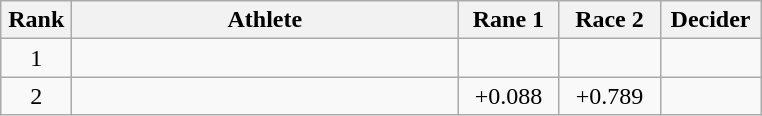<table class=wikitable style="text-align:center">
<tr>
<th width=40>Rank</th>
<th width=250>Athlete</th>
<th width=60>Rane 1</th>
<th width=60>Race 2</th>
<th width=60>Decider</th>
</tr>
<tr>
<td>1</td>
<td align=left></td>
<td></td>
<td></td>
<td></td>
</tr>
<tr>
<td>2</td>
<td align=left></td>
<td>+0.088</td>
<td>+0.789</td>
<td></td>
</tr>
</table>
